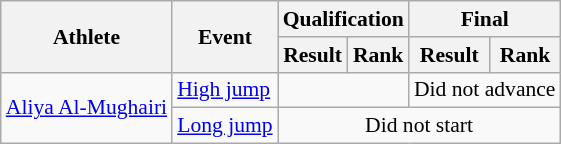<table class="wikitable" style="font-size:90%; text-align:center">
<tr>
<th rowspan="2">Athlete</th>
<th rowspan="2">Event</th>
<th colspan="2">Qualification</th>
<th colspan="2">Final</th>
</tr>
<tr>
<th>Result</th>
<th>Rank</th>
<th>Result</th>
<th>Rank</th>
</tr>
<tr>
<td align="left" rowspan=2><a href='#'>Aliya Al-Mughairi</a></td>
<td align="left"><a href='#'>High jump</a></td>
<td colspan="2"></td>
<td colspan="2">Did not advance</td>
</tr>
<tr>
<td align="left"><a href='#'>Long jump</a></td>
<td colspan="6">Did not start</td>
</tr>
</table>
